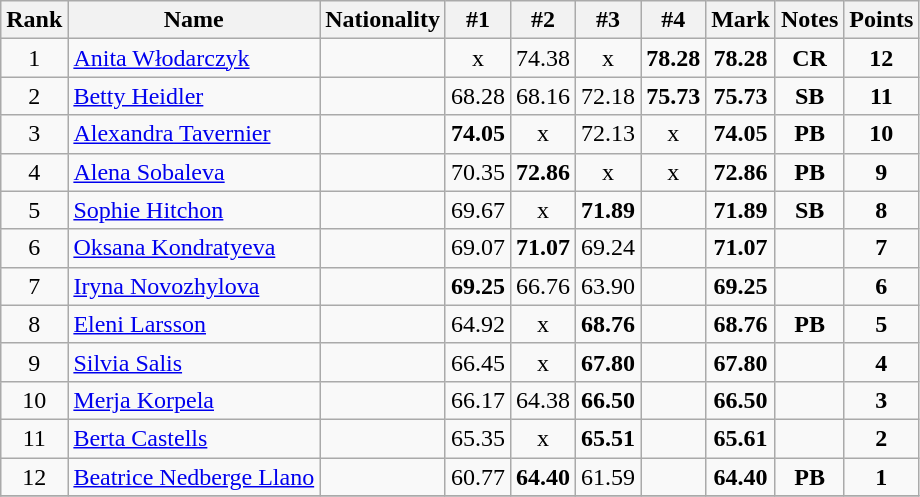<table class="wikitable sortable" style="text-align:center">
<tr>
<th>Rank</th>
<th>Name</th>
<th>Nationality</th>
<th>#1</th>
<th>#2</th>
<th>#3</th>
<th>#4</th>
<th>Mark</th>
<th>Notes</th>
<th>Points</th>
</tr>
<tr>
<td>1</td>
<td align=left><a href='#'>Anita Włodarczyk</a></td>
<td align=left></td>
<td>x</td>
<td>74.38</td>
<td>x</td>
<td><strong>78.28</strong></td>
<td><strong>78.28</strong></td>
<td><strong>CR </strong></td>
<td><strong>12</strong></td>
</tr>
<tr>
<td>2</td>
<td align=left><a href='#'>Betty Heidler</a></td>
<td align=left></td>
<td>68.28</td>
<td>68.16</td>
<td>72.18</td>
<td><strong>75.73</strong></td>
<td><strong>75.73</strong></td>
<td><strong>SB </strong></td>
<td><strong>11</strong></td>
</tr>
<tr>
<td>3</td>
<td align=left><a href='#'>Alexandra Tavernier</a></td>
<td align=left></td>
<td><strong>74.05</strong></td>
<td>x</td>
<td>72.13</td>
<td>x</td>
<td><strong>74.05</strong></td>
<td><strong>PB </strong></td>
<td><strong>10</strong></td>
</tr>
<tr>
<td>4</td>
<td align=left><a href='#'>Alena Sobaleva</a></td>
<td align=left></td>
<td>70.35</td>
<td><strong>72.86</strong></td>
<td>x</td>
<td>x</td>
<td><strong>72.86</strong></td>
<td><strong>PB </strong></td>
<td><strong>9</strong></td>
</tr>
<tr>
<td>5</td>
<td align=left><a href='#'>Sophie Hitchon</a></td>
<td align=left></td>
<td>69.67</td>
<td>x</td>
<td><strong>71.89</strong></td>
<td></td>
<td><strong>71.89</strong></td>
<td><strong>SB </strong></td>
<td><strong>8</strong></td>
</tr>
<tr>
<td>6</td>
<td align=left><a href='#'>Oksana Kondratyeva</a></td>
<td align=left></td>
<td>69.07</td>
<td><strong>71.07</strong></td>
<td>69.24</td>
<td></td>
<td><strong>71.07</strong></td>
<td></td>
<td><strong>7</strong></td>
</tr>
<tr>
<td>7</td>
<td align=left><a href='#'>Iryna Novozhylova</a></td>
<td align=left></td>
<td><strong>69.25</strong></td>
<td>66.76</td>
<td>63.90</td>
<td></td>
<td><strong>69.25</strong></td>
<td></td>
<td><strong>6</strong></td>
</tr>
<tr>
<td>8</td>
<td align=left><a href='#'>Eleni Larsson</a></td>
<td align=left></td>
<td>64.92</td>
<td>x</td>
<td><strong>68.76</strong></td>
<td></td>
<td><strong>68.76</strong></td>
<td><strong>PB </strong></td>
<td><strong>5</strong></td>
</tr>
<tr>
<td>9</td>
<td align=left><a href='#'>Silvia Salis</a></td>
<td align=left></td>
<td>66.45</td>
<td>x</td>
<td><strong>67.80</strong></td>
<td></td>
<td><strong>67.80</strong></td>
<td></td>
<td><strong>4</strong></td>
</tr>
<tr>
<td>10</td>
<td align=left><a href='#'>Merja Korpela</a></td>
<td align=left></td>
<td>66.17</td>
<td>64.38</td>
<td><strong>66.50</strong></td>
<td></td>
<td><strong>66.50</strong></td>
<td></td>
<td><strong>3</strong></td>
</tr>
<tr>
<td>11</td>
<td align=left><a href='#'>Berta Castells</a></td>
<td align=left></td>
<td>65.35</td>
<td>x</td>
<td><strong>65.51</strong></td>
<td></td>
<td><strong>65.61</strong></td>
<td></td>
<td><strong>2</strong></td>
</tr>
<tr>
<td>12</td>
<td align=left><a href='#'>Beatrice Nedberge Llano</a></td>
<td align=left></td>
<td>60.77</td>
<td><strong>64.40</strong></td>
<td>61.59</td>
<td></td>
<td><strong>64.40</strong></td>
<td><strong>PB </strong></td>
<td><strong>1</strong></td>
</tr>
<tr>
</tr>
</table>
